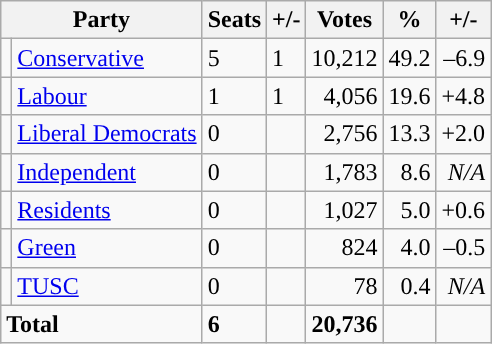<table class="wikitable sortable">
<tr>
<th colspan="2">Party</th>
<th>Seats</th>
<th>+/-</th>
<th>Votes</th>
<th>%</th>
<th>+/-</th>
</tr>
<tr>
<td style="background-color: "></td>
<td><a href='#'>Conservative</a></td>
<td>5</td>
<td> 1</td>
<td style="text-align:right;">10,212</td>
<td style="text-align:right;">49.2</td>
<td style="text-align:right;">–6.9</td>
</tr>
<tr>
<td style="background-color: "></td>
<td><a href='#'>Labour</a></td>
<td>1</td>
<td> 1</td>
<td style="text-align:right;">4,056</td>
<td style="text-align:right;">19.6</td>
<td style="text-align:right;">+4.8</td>
</tr>
<tr>
<td style="background-color: "></td>
<td><a href='#'>Liberal Democrats</a></td>
<td>0</td>
<td></td>
<td style="text-align:right;">2,756</td>
<td style="text-align:right;">13.3</td>
<td style="text-align:right;">+2.0</td>
</tr>
<tr>
<td style="background-color: "></td>
<td><a href='#'>Independent</a></td>
<td>0</td>
<td></td>
<td style="text-align:right;">1,783</td>
<td style="text-align:right;">8.6</td>
<td style="text-align:right;"><em>N/A</em></td>
</tr>
<tr>
<td style="background-color: "></td>
<td><a href='#'>Residents</a></td>
<td>0</td>
<td></td>
<td style="text-align:right;">1,027</td>
<td style="text-align:right;">5.0</td>
<td style="text-align:right;">+0.6</td>
</tr>
<tr>
<td style="background-color: "></td>
<td><a href='#'>Green</a></td>
<td>0</td>
<td></td>
<td style="text-align:right;">824</td>
<td style="text-align:right;">4.0</td>
<td style="text-align:right;">–0.5</td>
</tr>
<tr>
<td style="background-color: "></td>
<td><a href='#'>TUSC</a></td>
<td>0</td>
<td></td>
<td style="text-align:right;">78</td>
<td style="text-align:right;">0.4</td>
<td style="text-align:right;"><em>N/A</em></td>
</tr>
<tr>
<td colspan="2"><strong>Total</strong></td>
<td><strong>6</strong></td>
<td></td>
<td style="text-align:right;"><strong>20,736</strong></td>
<td style="text-align:right;"></td>
<td style="text-align:right;"></td>
</tr>
</table>
